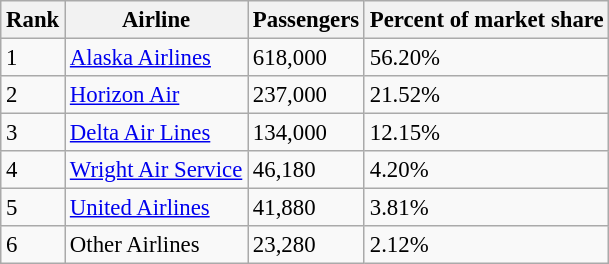<table class="wikitable" style="font-size: 95%">
<tr>
<th>Rank</th>
<th>Airline</th>
<th>Passengers</th>
<th>Percent of market share</th>
</tr>
<tr>
<td>1</td>
<td><a href='#'>Alaska Airlines</a></td>
<td>618,000</td>
<td>56.20%</td>
</tr>
<tr>
<td>2</td>
<td><a href='#'>Horizon Air</a></td>
<td>237,000</td>
<td>21.52%</td>
</tr>
<tr>
<td>3</td>
<td><a href='#'>Delta Air Lines</a></td>
<td>134,000</td>
<td>12.15%</td>
</tr>
<tr>
<td>4</td>
<td><a href='#'>Wright Air Service</a></td>
<td>46,180</td>
<td>4.20%</td>
</tr>
<tr>
<td>5</td>
<td><a href='#'>United Airlines</a></td>
<td>41,880</td>
<td>3.81%</td>
</tr>
<tr>
<td>6</td>
<td>Other Airlines</td>
<td>23,280</td>
<td>2.12%</td>
</tr>
</table>
